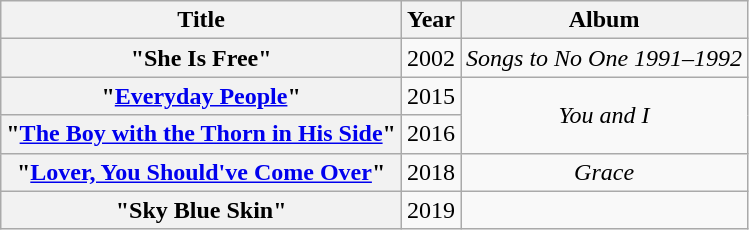<table class="wikitable plainrowheaders" style="text-align:center;" border="1">
<tr>
<th scope="col">Title</th>
<th scope="col">Year</th>
<th scope="col">Album</th>
</tr>
<tr>
<th scope="row">"She Is Free"</th>
<td>2002</td>
<td><em>Songs to No One 1991–1992</em></td>
</tr>
<tr>
<th scope="row">"<a href='#'>Everyday People</a>"</th>
<td>2015</td>
<td rowspan="2"><em>You and I</em></td>
</tr>
<tr>
<th scope="row">"<a href='#'>The Boy with the Thorn in His Side</a>"</th>
<td>2016</td>
</tr>
<tr>
<th scope="row">"<a href='#'>Lover, You Should've Come Over</a>"</th>
<td>2018</td>
<td><em>Grace</em></td>
</tr>
<tr>
<th scope="row">"Sky Blue Skin"</th>
<td>2019</td>
<td></td>
</tr>
</table>
